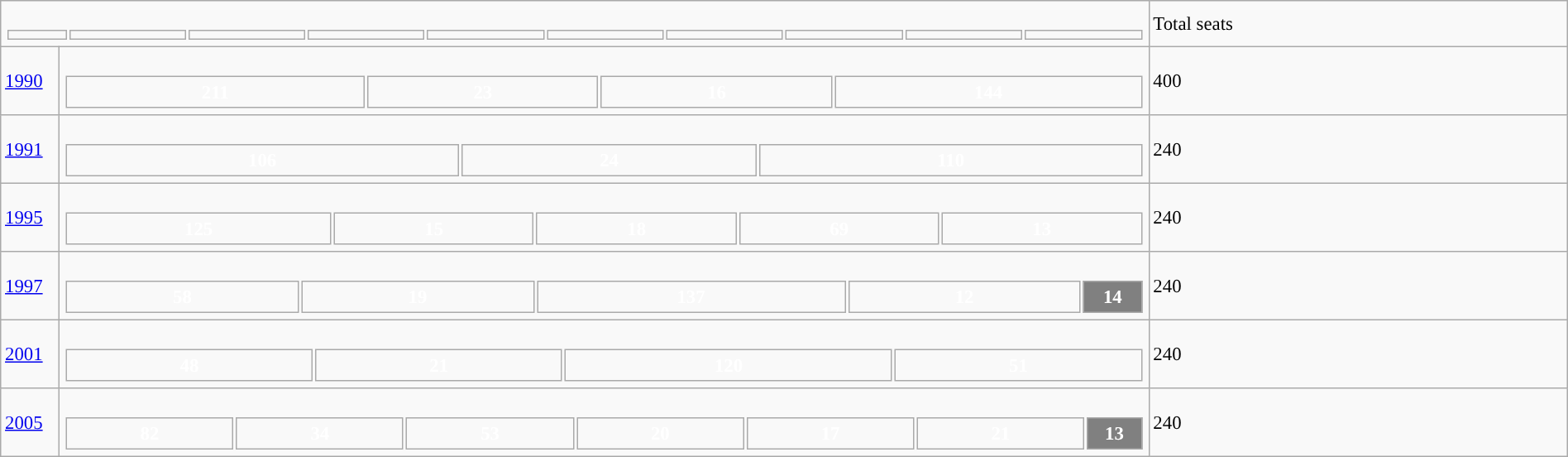<table class="wikitable" width="100%" style="border:solid #000000 1px;font-size:95%;">
<tr>
<td colspan="2"><br><table width="100%" style="font-size:90%;">
<tr>
<td width="40"></td>
<td></td>
<td></td>
<td></td>
<td></td>
<td></td>
<td></td>
<td></td>
<td></td>
<td></td>
</tr>
</table>
</td>
<td>Total seats</td>
</tr>
<tr>
<td width="40"><a href='#'>1990</a></td>
<td><br><table style="width:100%; text-align:center; font-weight:bold; color:white;">
<tr>
<td style="background-color: ">211</td>
<td style="background-color: ">23</td>
<td style="background-color: ">16</td>
<td style="background-color: ">144</td>
</tr>
</table>
</td>
<td>400</td>
</tr>
<tr>
<td width="40"><a href='#'>1991</a></td>
<td><br><table style="width:100%; text-align:center; font-weight:bold; color:white;">
<tr>
<td style="background-color: ">106</td>
<td style="background-color: ">24</td>
<td style="background-color: ">110</td>
</tr>
</table>
</td>
<td>240</td>
</tr>
<tr>
<td width="40"><a href='#'>1995</a></td>
<td><br><table style="width:100%; text-align:center; font-weight:bold; color:white;">
<tr>
<td style="background-color: ">125</td>
<td style="background-color: ">15</td>
<td style="background-color: ">18</td>
<td style="background-color: ">69</td>
<td style="background-color: ">13</td>
</tr>
</table>
</td>
<td>240</td>
</tr>
<tr>
<td width="40"><a href='#'>1997</a></td>
<td><br><table style="width:100%; text-align:center; font-weight:bold; color:white;">
<tr>
<td style="background-color: ">58</td>
<td style="background-color: ">19</td>
<td style="background-color: ">137</td>
<td style="background-color: ">12</td>
<td style="background-color: #808080;                                                         width: 5.50%">14</td>
</tr>
</table>
</td>
<td>240</td>
</tr>
<tr>
<td width="40"><a href='#'>2001</a></td>
<td><br><table style="width:100%; text-align:center; font-weight:bold; color:white;">
<tr>
<td style="background-color: ">48</td>
<td style="background-color: ">21</td>
<td style="background-color: ">120</td>
<td style="background-color: ">51</td>
</tr>
</table>
</td>
<td>240</td>
</tr>
<tr>
<td width="40"><a href='#'>2005</a></td>
<td><br><table style="width:100%; text-align:center; font-weight:bold; color:white;">
<tr>
<td style="background-color: ">82</td>
<td style="background-color: ">34</td>
<td style="background-color: ">53</td>
<td style="background-color: ">20</td>
<td style="background-color: ">17</td>
<td style="background-color: ">21</td>
<td style="background-color: #808080;                                                         width: 5.19%">13</td>
</tr>
</table>
</td>
<td>240</td>
</tr>
</table>
